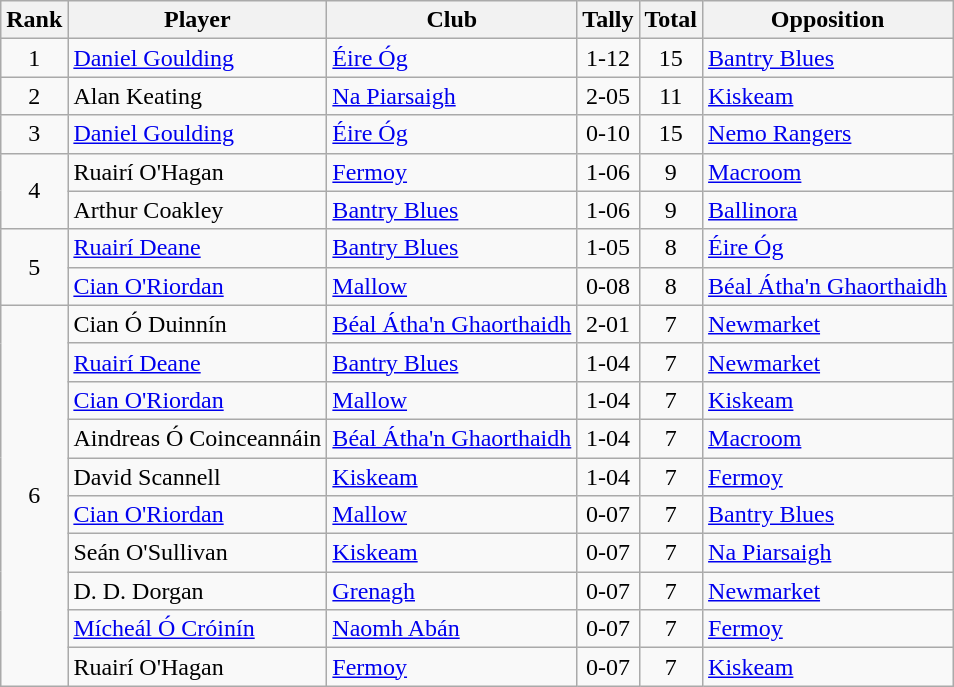<table class="wikitable">
<tr>
<th>Rank</th>
<th>Player</th>
<th>Club</th>
<th>Tally</th>
<th>Total</th>
<th>Opposition</th>
</tr>
<tr>
<td rowspan="1" style="text-align:center;">1</td>
<td><a href='#'>Daniel Goulding</a></td>
<td><a href='#'>Éire Óg</a></td>
<td align=center>1-12</td>
<td align=center>15</td>
<td><a href='#'>Bantry Blues</a></td>
</tr>
<tr>
<td rowspan="1" style="text-align:center;">2</td>
<td>Alan Keating</td>
<td><a href='#'>Na Piarsaigh</a></td>
<td align=center>2-05</td>
<td align=center>11</td>
<td><a href='#'>Kiskeam</a></td>
</tr>
<tr>
<td rowspan="1" style="text-align:center;">3</td>
<td><a href='#'>Daniel Goulding</a></td>
<td><a href='#'>Éire Óg</a></td>
<td align=center>0-10</td>
<td align=center>15</td>
<td><a href='#'>Nemo Rangers</a></td>
</tr>
<tr>
<td rowspan="2" style="text-align:center;">4</td>
<td>Ruairí O'Hagan</td>
<td><a href='#'>Fermoy</a></td>
<td align=center>1-06</td>
<td align=center>9</td>
<td><a href='#'>Macroom</a></td>
</tr>
<tr>
<td>Arthur Coakley</td>
<td><a href='#'>Bantry Blues</a></td>
<td align=center>1-06</td>
<td align=center>9</td>
<td><a href='#'>Ballinora</a></td>
</tr>
<tr>
<td rowspan="2" style="text-align:center;">5</td>
<td><a href='#'>Ruairí Deane</a></td>
<td><a href='#'>Bantry Blues</a></td>
<td align=center>1-05</td>
<td align=center>8</td>
<td><a href='#'>Éire Óg</a></td>
</tr>
<tr>
<td><a href='#'>Cian O'Riordan</a></td>
<td><a href='#'>Mallow</a></td>
<td align=center>0-08</td>
<td align=center>8</td>
<td><a href='#'>Béal Átha'n Ghaorthaidh</a></td>
</tr>
<tr>
<td rowspan="10" style="text-align:center;">6</td>
<td>Cian Ó Duinnín</td>
<td><a href='#'>Béal Átha'n Ghaorthaidh</a></td>
<td align=center>2-01</td>
<td align=center>7</td>
<td><a href='#'>Newmarket</a></td>
</tr>
<tr>
<td><a href='#'>Ruairí Deane</a></td>
<td><a href='#'>Bantry Blues</a></td>
<td align=center>1-04</td>
<td align=center>7</td>
<td><a href='#'>Newmarket</a></td>
</tr>
<tr>
<td><a href='#'>Cian O'Riordan</a></td>
<td><a href='#'>Mallow</a></td>
<td align=center>1-04</td>
<td align=center>7</td>
<td><a href='#'>Kiskeam</a></td>
</tr>
<tr>
<td>Aindreas Ó Coinceannáin</td>
<td><a href='#'>Béal Átha'n Ghaorthaidh</a></td>
<td align=center>1-04</td>
<td align=center>7</td>
<td><a href='#'>Macroom</a></td>
</tr>
<tr>
<td>David Scannell</td>
<td><a href='#'>Kiskeam</a></td>
<td align=center>1-04</td>
<td align=center>7</td>
<td><a href='#'>Fermoy</a></td>
</tr>
<tr>
<td><a href='#'>Cian O'Riordan</a></td>
<td><a href='#'>Mallow</a></td>
<td align=center>0-07</td>
<td align=center>7</td>
<td><a href='#'>Bantry Blues</a></td>
</tr>
<tr>
<td>Seán O'Sullivan</td>
<td><a href='#'>Kiskeam</a></td>
<td align=center>0-07</td>
<td align=center>7</td>
<td><a href='#'>Na Piarsaigh</a></td>
</tr>
<tr>
<td>D. D. Dorgan</td>
<td><a href='#'>Grenagh</a></td>
<td align=center>0-07</td>
<td align=center>7</td>
<td><a href='#'>Newmarket</a></td>
</tr>
<tr>
<td><a href='#'>Mícheál Ó Cróinín</a></td>
<td><a href='#'>Naomh Abán</a></td>
<td align=center>0-07</td>
<td align=center>7</td>
<td><a href='#'>Fermoy</a></td>
</tr>
<tr>
<td>Ruairí O'Hagan</td>
<td><a href='#'>Fermoy</a></td>
<td align=center>0-07</td>
<td align=center>7</td>
<td><a href='#'>Kiskeam</a></td>
</tr>
</table>
